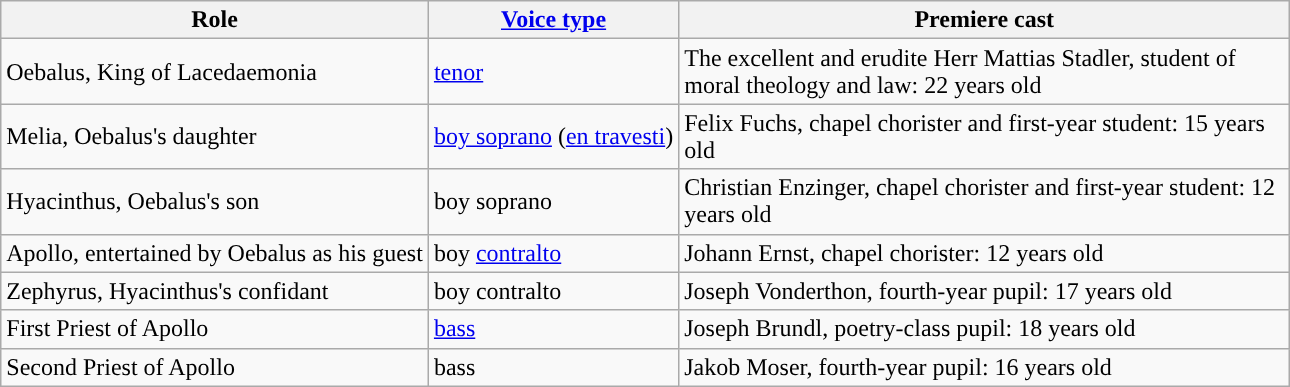<table class="wikitable">
<tr>
<th>Role</th>
<th><a href='#'>Voice type</a></th>
<th style="width:400px">Premiere cast</th>
</tr>
<tr>
<td>Oebalus, King of Lacedaemonia</td>
<td><a href='#'>tenor</a></td>
<td>The excellent and erudite Herr Mattias Stadler, student of moral theology and law: 22 years old</td>
</tr>
<tr>
<td>Melia, Oebalus's daughter</td>
<td><a href='#'>boy soprano</a> (<a href='#'>en travesti</a>)</td>
<td>Felix Fuchs, chapel chorister and first-year student: 15 years old</td>
</tr>
<tr>
<td>Hyacinthus, Oebalus's son</td>
<td>boy soprano</td>
<td>Christian Enzinger, chapel chorister and first-year student: 12 years old</td>
</tr>
<tr>
<td>Apollo, entertained by Oebalus as his guest</td>
<td>boy <a href='#'>contralto</a></td>
<td>Johann Ernst, chapel chorister: 12 years old</td>
</tr>
<tr>
<td>Zephyrus, Hyacinthus's confidant</td>
<td>boy contralto</td>
<td>Joseph Vonderthon, fourth-year pupil: 17 years old</td>
</tr>
<tr>
<td>First Priest of Apollo</td>
<td><a href='#'>bass</a></td>
<td>Joseph Brundl, poetry-class pupil: 18 years old</td>
</tr>
<tr>
<td>Second Priest of Apollo</td>
<td>bass</td>
<td>Jakob Moser, fourth-year pupil: 16 years old</td>
</tr>
</table>
